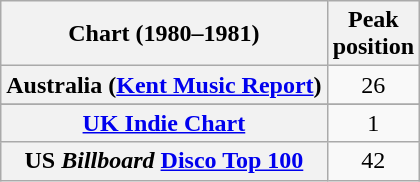<table class="wikitable plainrowheaders sortable">
<tr>
<th>Chart (1980–1981)</th>
<th>Peak<br>position</th>
</tr>
<tr>
<th scope="row">Australia (<a href='#'>Kent Music Report</a>)</th>
<td align="center">26</td>
</tr>
<tr>
</tr>
<tr>
</tr>
<tr>
<th scope="row"><a href='#'>UK Indie Chart</a></th>
<td align="center">1</td>
</tr>
<tr>
<th scope="row">US <em>Billboard</em> <a href='#'>Disco Top 100</a></th>
<td align="center">42</td>
</tr>
</table>
